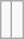<table class="wikitable mw-collapsible">
<tr>
<td></td>
<td><br></td>
</tr>
</table>
